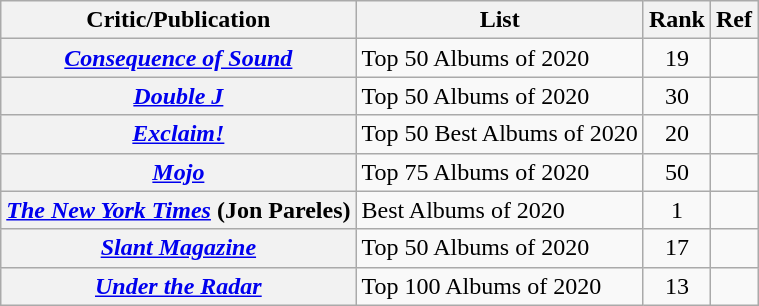<table class="wikitable plainrowheaders">
<tr>
<th>Critic/Publication</th>
<th>List</th>
<th>Rank</th>
<th>Ref</th>
</tr>
<tr>
<th scope="row"><em><a href='#'>Consequence of Sound</a></em></th>
<td>Top 50 Albums of 2020</td>
<td style="text-align:center;">19</td>
<td style="text-align:center;"></td>
</tr>
<tr>
<th scope="row"><em><a href='#'>Double J</a></em></th>
<td>Top 50 Albums of 2020</td>
<td style="text-align:center;">30</td>
<td style="text-align:center;"></td>
</tr>
<tr>
<th scope="row"><em><a href='#'>Exclaim!</a></em></th>
<td>Top 50 Best Albums of 2020</td>
<td style="text-align:center;">20</td>
<td style="text-align:center;"></td>
</tr>
<tr>
<th scope="row"><em><a href='#'>Mojo</a></em></th>
<td>Top 75 Albums of 2020</td>
<td style="text-align:center;">50</td>
<td style="text-align:center;"></td>
</tr>
<tr>
<th scope="row"><em><a href='#'>The New York Times</a></em> (Jon Pareles)</th>
<td>Best Albums of 2020</td>
<td style="text-align:center;">1</td>
<td style="text-align:center;"></td>
</tr>
<tr>
<th scope="row"><em><a href='#'>Slant Magazine</a></em></th>
<td>Top 50 Albums of 2020</td>
<td style="text-align:center;">17</td>
<td style="text-align:center;"></td>
</tr>
<tr>
<th scope="row"><em><a href='#'>Under the Radar</a></em></th>
<td>Top 100 Albums of 2020</td>
<td style="text-align:center;">13</td>
<td style="text-align:center;"></td>
</tr>
</table>
